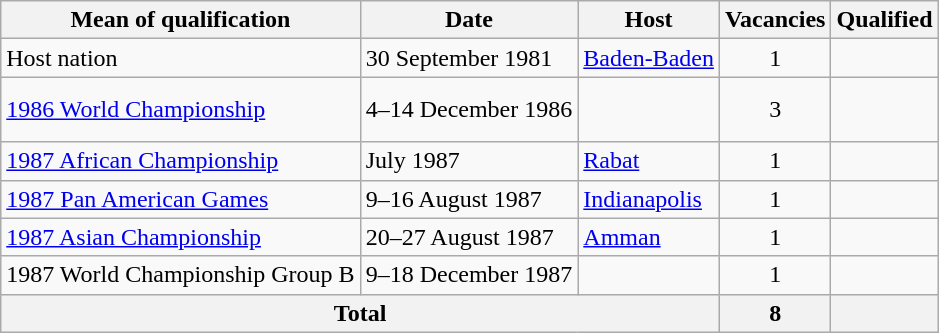<table class="wikitable">
<tr>
<th>Mean of qualification</th>
<th>Date</th>
<th>Host</th>
<th>Vacancies</th>
<th>Qualified</th>
</tr>
<tr>
<td>Host nation</td>
<td>30 September 1981</td>
<td> <a href='#'>Baden-Baden</a></td>
<td align=center>1</td>
<td></td>
</tr>
<tr>
<td><a href='#'>1986 World Championship</a></td>
<td>4–14 December 1986</td>
<td></td>
<td align=center>3</td>
<td><br><br></td>
</tr>
<tr>
<td><a href='#'>1987 African Championship</a></td>
<td>July 1987</td>
<td> <a href='#'>Rabat</a></td>
<td align=center>1</td>
<td></td>
</tr>
<tr>
<td><a href='#'>1987 Pan American Games</a></td>
<td>9–16 August 1987</td>
<td> <a href='#'>Indianapolis</a></td>
<td align=center>1</td>
<td></td>
</tr>
<tr>
<td><a href='#'>1987 Asian Championship</a></td>
<td>20–27 August 1987</td>
<td> <a href='#'>Amman</a></td>
<td align=center>1</td>
<td></td>
</tr>
<tr>
<td>1987 World Championship Group B</td>
<td>9–18 December 1987</td>
<td></td>
<td align=center>1</td>
<td></td>
</tr>
<tr>
<th colspan=3>Total</th>
<th>8</th>
<th></th>
</tr>
</table>
